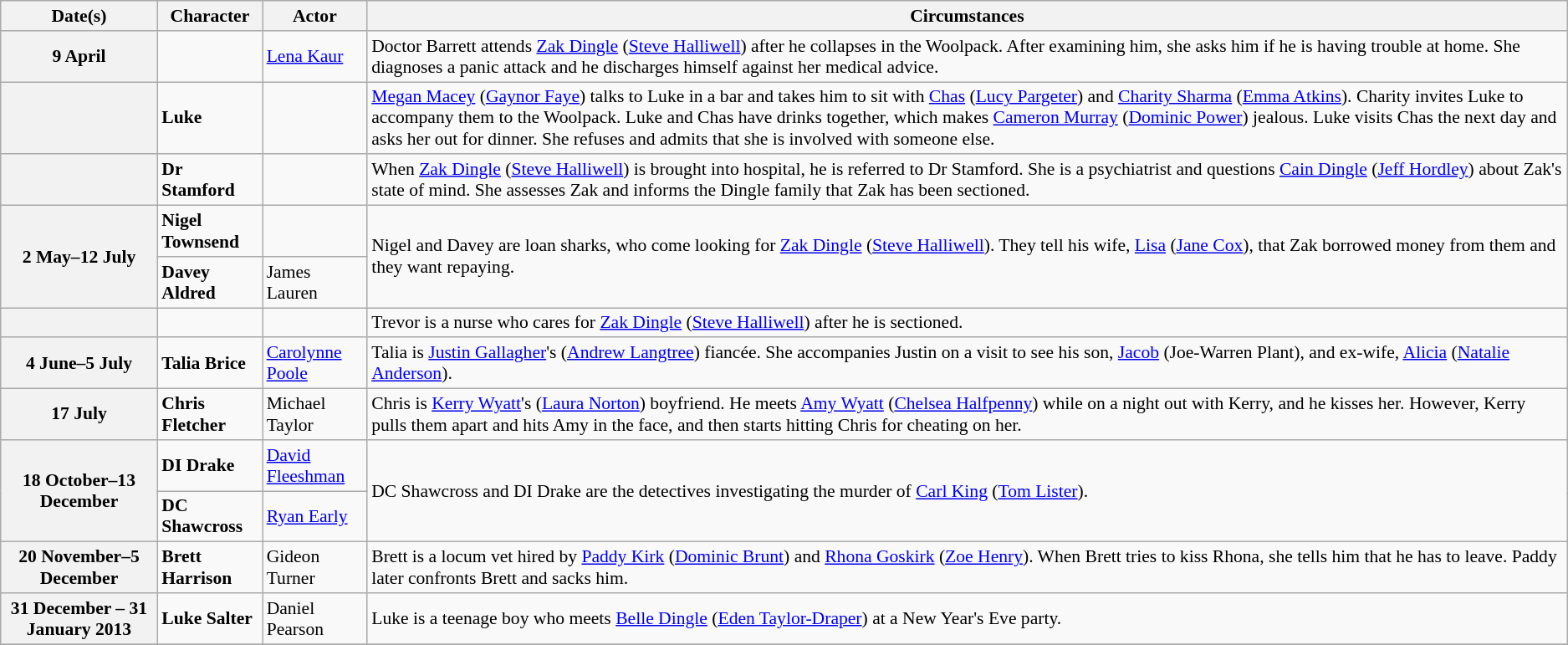<table class="wikitable plainrowheaders" style="font-size:90%">
<tr>
<th scope="col">Date(s)</th>
<th scope="col">Character</th>
<th scope="col">Actor</th>
<th scope="col">Circumstances</th>
</tr>
<tr>
<th scope="row">9 April</th>
<td></td>
<td><a href='#'>Lena Kaur</a></td>
<td>Doctor Barrett attends <a href='#'>Zak Dingle</a> (<a href='#'>Steve Halliwell</a>) after he collapses in the Woolpack. After examining him, she asks him if he is having trouble at home. She diagnoses a panic attack and he discharges himself against her medical advice.</td>
</tr>
<tr>
<th scope="row"></th>
<td><strong>Luke</strong></td>
<td></td>
<td><a href='#'>Megan Macey</a> (<a href='#'>Gaynor Faye</a>) talks to Luke in a bar and takes him to sit with <a href='#'>Chas</a> (<a href='#'>Lucy Pargeter</a>) and <a href='#'>Charity Sharma</a> (<a href='#'>Emma Atkins</a>). Charity invites Luke to accompany them to the Woolpack. Luke and Chas have drinks together, which makes <a href='#'>Cameron Murray</a> (<a href='#'>Dominic Power</a>) jealous. Luke visits Chas the next day and asks her out for dinner. She refuses and admits that she is involved with someone else.</td>
</tr>
<tr>
<th scope="row"></th>
<td><strong>Dr Stamford</strong></td>
<td></td>
<td>When <a href='#'>Zak Dingle</a> (<a href='#'>Steve Halliwell</a>) is brought into hospital, he is referred to Dr Stamford. She is a psychiatrist and questions <a href='#'>Cain Dingle</a> (<a href='#'>Jeff Hordley</a>) about Zak's state of mind. She assesses Zak and informs the Dingle family that Zak has been sectioned.</td>
</tr>
<tr>
<th scope="row" rowspan="2">2 May–12 July</th>
<td><strong>Nigel Townsend</strong></td>
<td></td>
<td rowspan="2">Nigel and Davey are loan sharks, who come looking for <a href='#'>Zak Dingle</a> (<a href='#'>Steve Halliwell</a>). They tell his wife, <a href='#'>Lisa</a> (<a href='#'>Jane Cox</a>), that Zak borrowed money from them and they want repaying.</td>
</tr>
<tr>
<td><strong>Davey Aldred</strong></td>
<td>James Lauren</td>
</tr>
<tr>
<th scope="row"></th>
<td></td>
<td></td>
<td>Trevor is a nurse who cares for <a href='#'>Zak Dingle</a> (<a href='#'>Steve Halliwell</a>) after he is sectioned.</td>
</tr>
<tr>
<th scope="row">4 June–5 July</th>
<td><strong>Talia Brice</strong></td>
<td><a href='#'>Carolynne Poole</a></td>
<td>Talia is <a href='#'>Justin Gallagher</a>'s (<a href='#'>Andrew Langtree</a>) fiancée. She accompanies Justin on a visit to see his son, <a href='#'>Jacob</a> (Joe-Warren Plant), and ex-wife, <a href='#'>Alicia</a> (<a href='#'>Natalie Anderson</a>).</td>
</tr>
<tr>
<th scope="row">17 July</th>
<td><strong>Chris Fletcher</strong></td>
<td>Michael Taylor</td>
<td>Chris is <a href='#'>Kerry Wyatt</a>'s (<a href='#'>Laura Norton</a>) boyfriend. He meets <a href='#'>Amy Wyatt</a> (<a href='#'>Chelsea Halfpenny</a>) while on a night out with Kerry, and he kisses her. However, Kerry pulls them apart and hits Amy in the face, and then starts hitting Chris for cheating on her.</td>
</tr>
<tr>
<th scope="row" rowspan="2">18 October–13 December</th>
<td><strong>DI Drake</strong></td>
<td><a href='#'>David Fleeshman</a></td>
<td rowspan="2">DC Shawcross and DI Drake are the detectives investigating the murder of <a href='#'>Carl King</a> (<a href='#'>Tom Lister</a>).</td>
</tr>
<tr>
<td><strong>DC Shawcross</strong></td>
<td><a href='#'>Ryan Early</a></td>
</tr>
<tr>
<th scope="row">20 November–5 December</th>
<td><strong>Brett Harrison</strong></td>
<td>Gideon Turner</td>
<td>Brett is a locum vet hired by <a href='#'>Paddy Kirk</a> (<a href='#'>Dominic Brunt</a>) and <a href='#'>Rhona Goskirk</a> (<a href='#'>Zoe Henry</a>). When Brett tries to kiss Rhona, she tells him that he has to leave. Paddy later confronts Brett and sacks him.</td>
</tr>
<tr>
<th scope="row">31 December – 31 January 2013</th>
<td><strong>Luke Salter</strong></td>
<td>Daniel Pearson</td>
<td>Luke is a teenage boy who meets <a href='#'>Belle Dingle</a> (<a href='#'>Eden Taylor-Draper</a>) at a New Year's Eve party.</td>
</tr>
<tr>
</tr>
</table>
